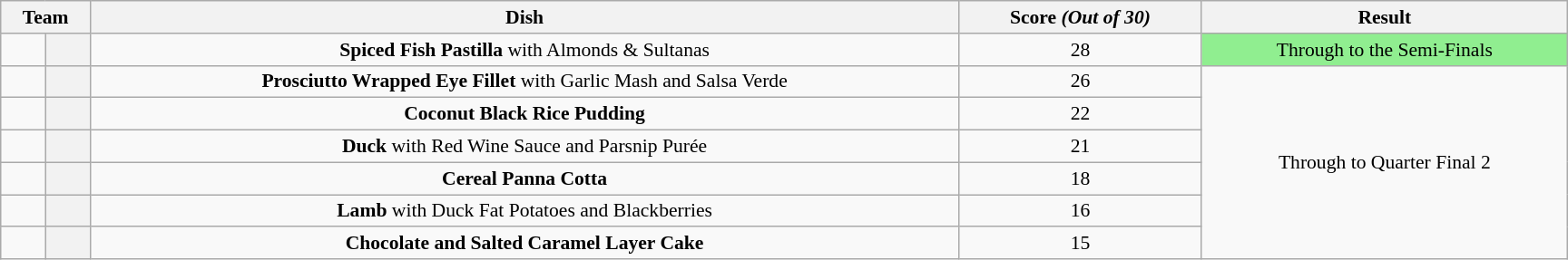<table class="wikitable plainrowheaders" style="margin:1em auto; text-align:center; font-size:90%; width:80em;">
<tr>
<th colspan="2">Team</th>
<th>Dish</th>
<th>Score <em>(Out of 30)</em></th>
<th>Result</th>
</tr>
<tr>
<td></td>
<th></th>
<td><strong>Spiced Fish Pastilla</strong> with Almonds & Sultanas</td>
<td>28</td>
<td style="background:lightgreen">Through to the Semi-Finals</td>
</tr>
<tr>
<td></td>
<th></th>
<td><strong>Prosciutto Wrapped Eye Fillet</strong> with Garlic Mash and Salsa Verde</td>
<td>26</td>
<td rowspan="6">Through to Quarter Final 2</td>
</tr>
<tr>
<td></td>
<th></th>
<td><strong>Coconut Black Rice Pudding</strong></td>
<td>22</td>
</tr>
<tr>
<td></td>
<th></th>
<td><strong>Duck</strong> with Red Wine Sauce and Parsnip Purée</td>
<td>21</td>
</tr>
<tr>
<td></td>
<th></th>
<td><strong> Cereal Panna Cotta</strong></td>
<td>18</td>
</tr>
<tr>
<td></td>
<th></th>
<td><strong>Lamb</strong> with Duck Fat Potatoes and Blackberries</td>
<td>16</td>
</tr>
<tr>
<td></td>
<th></th>
<td><strong>Chocolate and Salted Caramel Layer Cake</strong></td>
<td>15</td>
</tr>
</table>
